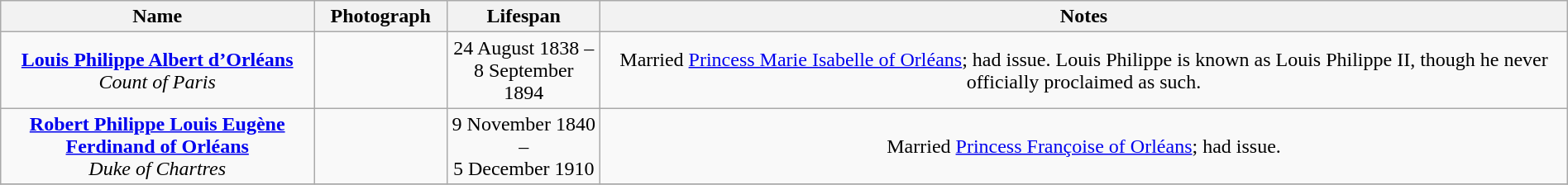<table style="text-align:center; width:100%" class="wikitable">
<tr>
<th width=20%>Name</th>
<th width=100px>Photograph</th>
<th>Lifespan</th>
<th>Notes</th>
</tr>
<tr>
<td><strong><a href='#'>Louis Philippe Albert d’Orléans</a></strong><br> <em>Count of Paris</em></td>
<td></td>
<td>24 August 1838 –<br> 8 September 1894</td>
<td>Married <a href='#'>Princess Marie Isabelle of Orléans</a>; had issue. Louis Philippe is known as Louis Philippe II, though he never officially proclaimed as such.</td>
</tr>
<tr>
<td><strong><a href='#'>Robert Philippe Louis Eugène Ferdinand of Orléans</a></strong><br><em>Duke of Chartres</em></td>
<td></td>
<td>9 November 1840 –<br> 5 December 1910</td>
<td>Married <a href='#'>Princess Françoise of Orléans</a>; had issue.</td>
</tr>
<tr>
</tr>
</table>
